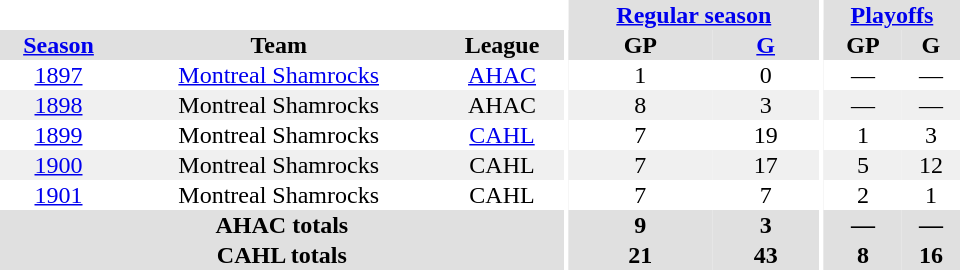<table border="0" cellpadding="1" cellspacing="0" style="text-align:center; width:40em">
<tr bgcolor="#e0e0e0">
<th colspan="3" bgcolor="#ffffff"></th>
<th rowspan="100" bgcolor="#ffffff"></th>
<th colspan="2"><a href='#'>Regular season</a></th>
<th rowspan="100" bgcolor="#ffffff"></th>
<th colspan="2"><a href='#'>Playoffs</a></th>
</tr>
<tr bgcolor="#e0e0e0">
<th><a href='#'>Season</a></th>
<th>Team</th>
<th>League</th>
<th>GP</th>
<th><a href='#'>G</a></th>
<th>GP</th>
<th>G</th>
</tr>
<tr>
<td><a href='#'>1897</a></td>
<td><a href='#'>Montreal Shamrocks</a></td>
<td><a href='#'>AHAC</a></td>
<td>1</td>
<td>0</td>
<td>—</td>
<td>—</td>
</tr>
<tr bgcolor="#f0f0f0">
<td><a href='#'>1898</a></td>
<td>Montreal Shamrocks</td>
<td>AHAC</td>
<td>8</td>
<td>3</td>
<td>—</td>
<td>—</td>
</tr>
<tr>
<td><a href='#'>1899</a></td>
<td>Montreal Shamrocks</td>
<td><a href='#'>CAHL</a></td>
<td>7</td>
<td>19</td>
<td>1</td>
<td>3</td>
</tr>
<tr bgcolor="#f0f0f0">
<td><a href='#'>1900</a></td>
<td>Montreal Shamrocks</td>
<td>CAHL</td>
<td>7</td>
<td>17</td>
<td>5</td>
<td>12</td>
</tr>
<tr>
<td><a href='#'>1901</a></td>
<td>Montreal Shamrocks</td>
<td>CAHL</td>
<td>7</td>
<td>7</td>
<td>2</td>
<td>1</td>
</tr>
<tr bgcolor="#e0e0e0">
<th colspan="3">AHAC totals</th>
<th>9</th>
<th>3</th>
<th>—</th>
<th>—</th>
</tr>
<tr bgcolor="#e0e0e0">
<th colspan="3">CAHL totals</th>
<th>21</th>
<th>43</th>
<th>8</th>
<th>16</th>
</tr>
</table>
